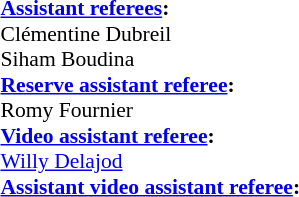<table width=100% style="font-size:90%">
<tr>
<td><br><br><strong><a href='#'>Assistant referees</a>:</strong>
<br>Clémentine Dubreil
<br>Siham Boudina
<br><strong><a href='#'>Reserve assistant referee</a>:</strong>
<br>Romy Fournier
<br><strong><a href='#'>Video assistant referee</a>:</strong>
<br><a href='#'>Willy Delajod</a>
<br><strong><a href='#'>Assistant video assistant referee</a>:</strong>
<br></td>
<td style="width:60%; vertical-align:top;"><br></td>
</tr>
</table>
